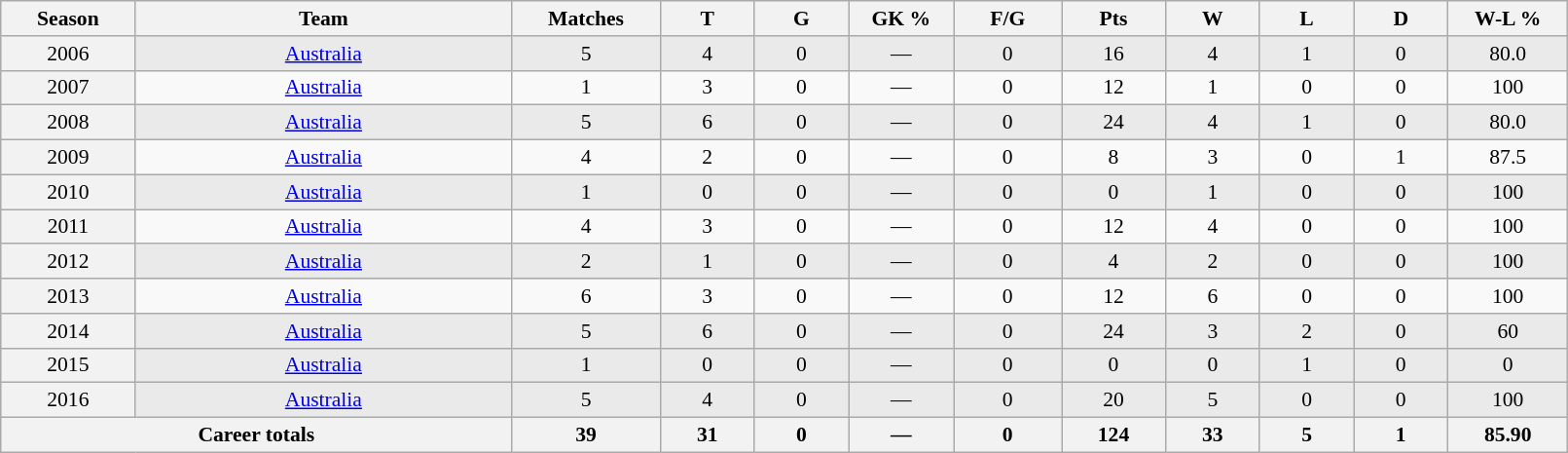<table class="wikitable sortable"  style="font-size:90%; text-align:center; width:85%;">
<tr>
<th width=2%>Season</th>
<th width=8%>Team</th>
<th width=2%>Matches</th>
<th width=2%>T</th>
<th width=2%>G</th>
<th width=2%>GK %</th>
<th width=2%>F/G</th>
<th width=2%>Pts</th>
<th width=2%>W</th>
<th width=2%>L</th>
<th width=2%>D</th>
<th width=2%>W-L %</th>
</tr>
<tr style="background:#eaeaea;">
<th scope="row" style="text-align:center; font-weight:normal">2006</th>
<td style="text-align:center;"><a href='#'>Australia</a></td>
<td>5</td>
<td>4</td>
<td>0</td>
<td>—</td>
<td>0</td>
<td>16</td>
<td>4</td>
<td>1</td>
<td>0</td>
<td>80.0</td>
</tr>
<tr>
<th scope="row" style="text-align:center; font-weight:normal">2007</th>
<td style="text-align:center;"><a href='#'>Australia</a></td>
<td>1</td>
<td>3</td>
<td>0</td>
<td>—</td>
<td>0</td>
<td>12</td>
<td>1</td>
<td>0</td>
<td>0</td>
<td>100</td>
</tr>
<tr style="background:#eaeaea;">
<th scope="row" style="text-align:center; font-weight:normal">2008</th>
<td style="text-align:center;"><a href='#'>Australia</a></td>
<td>5</td>
<td>6</td>
<td>0</td>
<td>—</td>
<td>0</td>
<td>24</td>
<td>4</td>
<td>1</td>
<td>0</td>
<td>80.0</td>
</tr>
<tr>
<th scope="row" style="text-align:center; font-weight:normal">2009</th>
<td style="text-align:center;"><a href='#'>Australia</a></td>
<td>4</td>
<td>2</td>
<td>0</td>
<td>—</td>
<td>0</td>
<td>8</td>
<td>3</td>
<td>0</td>
<td>1</td>
<td>87.5</td>
</tr>
<tr style="background:#eaeaea;">
<th scope="row" style="text-align:center; font-weight:normal">2010</th>
<td style="text-align:center;"><a href='#'>Australia</a></td>
<td>1</td>
<td>0</td>
<td>0</td>
<td>—</td>
<td>0</td>
<td>0</td>
<td>1</td>
<td>0</td>
<td>0</td>
<td>100</td>
</tr>
<tr>
<th scope="row" style="text-align:center; font-weight:normal">2011</th>
<td style="text-align:center;"><a href='#'>Australia</a></td>
<td>4</td>
<td>3</td>
<td>0</td>
<td>—</td>
<td>0</td>
<td>12</td>
<td>4</td>
<td>0</td>
<td>0</td>
<td>100</td>
</tr>
<tr style="background:#eaeaea;">
<th scope="row" style="text-align:center; font-weight:normal">2012</th>
<td style="text-align:center;"><a href='#'>Australia</a></td>
<td>2</td>
<td>1</td>
<td>0</td>
<td>—</td>
<td>0</td>
<td>4</td>
<td>2</td>
<td>0</td>
<td>0</td>
<td>100</td>
</tr>
<tr>
<th scope="row" style="text-align:center; font-weight:normal">2013</th>
<td style="text-align:center;"><a href='#'>Australia</a></td>
<td>6</td>
<td>3</td>
<td>0</td>
<td>—</td>
<td>0</td>
<td>12</td>
<td>6</td>
<td>0</td>
<td>0</td>
<td>100</td>
</tr>
<tr style="background:#eaeaea;">
<th scope="row" style="text-align:center; font-weight:normal">2014</th>
<td style="text-align:center;"><a href='#'>Australia</a></td>
<td>5</td>
<td>6</td>
<td>0</td>
<td>—</td>
<td>0</td>
<td>24</td>
<td>3</td>
<td>2</td>
<td>0</td>
<td>60</td>
</tr>
<tr style="background:#eaeaea;">
<th scope="row" style="text-align:center; font-weight:normal">2015</th>
<td style="text-align:center;"><a href='#'>Australia</a></td>
<td>1</td>
<td>0</td>
<td>0</td>
<td>—</td>
<td>0</td>
<td>0</td>
<td>0</td>
<td>1</td>
<td>0</td>
<td>0</td>
</tr>
<tr style="background:#eaeaea;">
<th scope="row" style="text-align:center; font-weight:normal">2016</th>
<td style="text-align:center;"><a href='#'>Australia</a></td>
<td>5</td>
<td>4</td>
<td>0</td>
<td>—</td>
<td>0</td>
<td>20</td>
<td>5</td>
<td>0</td>
<td>0</td>
<td>100</td>
</tr>
<tr class="sortbottom">
<th colspan=2>Career totals</th>
<th>39</th>
<th>31</th>
<th>0</th>
<th>—</th>
<th>0</th>
<th>124</th>
<th>33</th>
<th>5</th>
<th>1</th>
<th>85.90</th>
</tr>
</table>
